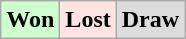<table class="wikitable">
<tr>
<td bgcolor="#ccffcc"><strong>Won</strong></td>
<td bgcolor="FFE4E1"><strong>Lost</strong></td>
<td bgcolor="DCDCDC"><strong>Draw</strong></td>
</tr>
</table>
